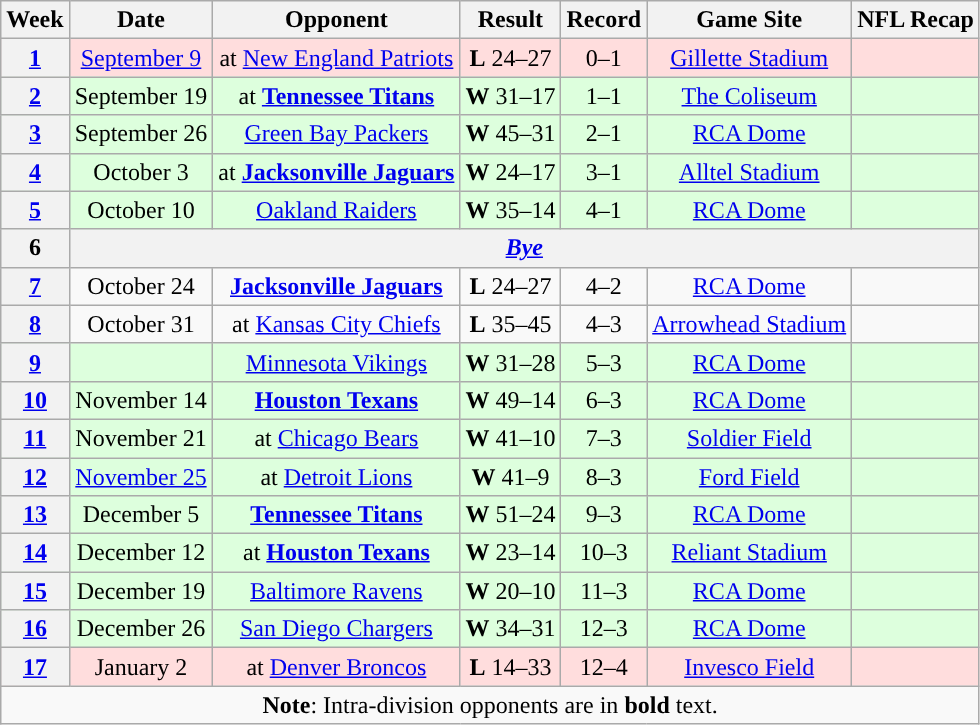<table class="wikitable" style="text-align:center;">
<tr>
<th>Week</th>
<th>Date</th>
<th>Opponent</th>
<th>Result</th>
<th>Record</th>
<th>Game Site</th>
<th>NFL Recap</th>
</tr>
<tr style="background: #ffdddd;">
<th><a href='#'>1</a></th>
<td><a href='#'>September 9</a></td>
<td>at <a href='#'>New England Patriots</a></td>
<td><strong>L</strong> 24–27</td>
<td>0–1</td>
<td><a href='#'>Gillette Stadium</a></td>
<td></td>
</tr>
<tr style="background: #ddffdd;">
<th><a href='#'>2</a></th>
<td>September 19</td>
<td>at <strong><a href='#'>Tennessee Titans</a></strong></td>
<td><strong>W</strong> 31–17</td>
<td>1–1</td>
<td><a href='#'>The Coliseum</a></td>
<td></td>
</tr>
<tr style="background: #ddffdd;">
<th><a href='#'>3</a></th>
<td>September 26</td>
<td><a href='#'>Green Bay Packers</a></td>
<td><strong>W</strong> 45–31</td>
<td>2–1</td>
<td><a href='#'>RCA Dome</a></td>
<td></td>
</tr>
<tr style="background: #ddffdd;">
<th><a href='#'>4</a></th>
<td>October 3</td>
<td>at <strong><a href='#'>Jacksonville Jaguars</a></strong></td>
<td><strong>W</strong> 24–17</td>
<td>3–1</td>
<td><a href='#'>Alltel Stadium</a></td>
<td></td>
</tr>
<tr style="background: #ddffdd;">
<th><a href='#'>5</a></th>
<td>October 10</td>
<td><a href='#'>Oakland Raiders</a></td>
<td><strong>W</strong> 35–14</td>
<td>4–1</td>
<td><a href='#'>RCA Dome</a></td>
<td></td>
</tr>
<tr align="center">
<th>6</th>
<th colspan="6"><em><a href='#'>Bye</a></em></th>
</tr>
<tr -style="background: #ffdddd;">
<th><a href='#'>7</a></th>
<td>October 24</td>
<td><strong><a href='#'>Jacksonville Jaguars</a></strong></td>
<td><strong>L</strong> 24–27</td>
<td>4–2</td>
<td><a href='#'>RCA Dome</a></td>
<td></td>
</tr>
<tr -style="background: #ffdddd;">
<th><a href='#'>8</a></th>
<td>October 31</td>
<td>at <a href='#'>Kansas City Chiefs</a></td>
<td><strong>L</strong> 35–45</td>
<td>4–3</td>
<td><a href='#'>Arrowhead Stadium</a></td>
<td></td>
</tr>
<tr style="background: #ddffdd;">
<th><a href='#'>9</a></th>
<td></td>
<td><a href='#'>Minnesota Vikings</a></td>
<td><strong>W</strong> 31–28</td>
<td>5–3</td>
<td><a href='#'>RCA Dome</a></td>
<td></td>
</tr>
<tr style="background: #ddffdd;">
<th><a href='#'>10</a></th>
<td>November 14</td>
<td><strong><a href='#'>Houston Texans</a></strong></td>
<td><strong>W</strong> 49–14</td>
<td>6–3</td>
<td><a href='#'>RCA Dome</a></td>
<td></td>
</tr>
<tr style="background: #ddffdd;">
<th><a href='#'>11</a></th>
<td>November 21</td>
<td>at <a href='#'>Chicago Bears</a></td>
<td><strong>W</strong> 41–10</td>
<td>7–3</td>
<td><a href='#'>Soldier Field</a></td>
<td></td>
</tr>
<tr style="background: #ddffdd;">
<th><a href='#'>12</a></th>
<td><a href='#'>November 25</a></td>
<td>at <a href='#'>Detroit Lions</a></td>
<td><strong>W</strong> 41–9</td>
<td>8–3</td>
<td><a href='#'>Ford Field</a></td>
<td></td>
</tr>
<tr style="background: #ddffdd;">
<th><a href='#'>13</a></th>
<td>December 5</td>
<td><strong><a href='#'>Tennessee Titans</a></strong></td>
<td><strong>W</strong> 51–24</td>
<td>9–3</td>
<td><a href='#'>RCA Dome</a></td>
<td></td>
</tr>
<tr style="background: #ddffdd;">
<th><a href='#'>14</a></th>
<td>December 12</td>
<td>at <strong><a href='#'>Houston Texans</a></strong></td>
<td><strong>W</strong> 23–14</td>
<td>10–3</td>
<td><a href='#'>Reliant Stadium</a></td>
<td></td>
</tr>
<tr style="background: #ddffdd;">
<th><a href='#'>15</a></th>
<td>December 19</td>
<td><a href='#'>Baltimore Ravens</a></td>
<td><strong>W</strong> 20–10</td>
<td>11–3</td>
<td><a href='#'>RCA Dome</a></td>
<td></td>
</tr>
<tr style="background: #ddffdd;">
<th><a href='#'>16</a></th>
<td>December 26</td>
<td><a href='#'>San Diego Chargers</a></td>
<td><strong>W</strong> 34–31 </td>
<td>12–3</td>
<td><a href='#'>RCA Dome</a></td>
<td></td>
</tr>
<tr style="background: #ffdddd;">
<th><a href='#'>17</a></th>
<td>January 2</td>
<td>at <a href='#'>Denver Broncos</a></td>
<td><strong>L</strong> 14–33</td>
<td>12–4</td>
<td><a href='#'>Invesco Field</a></td>
<td></td>
</tr>
<tr>
<td colspan="7"><strong>Note</strong>: Intra-division opponents are in <strong>bold</strong> text.</td>
</tr>
</table>
